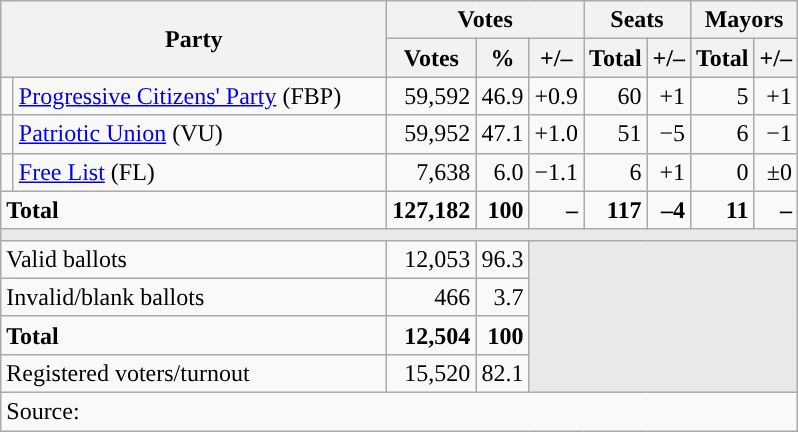<table class=wikitable style=text-align:right>
<tr>
<th colspan=2 rowspan=2 width ='250px'>Party</th>
<th colspan=3>Votes</th>
<th colspan=2>Seats</th>
<th colspan=2>Mayors</th>
</tr>
<tr>
<th>Votes</th>
<th>%</th>
<th>+/–</th>
<th>Total</th>
<th>+/–</th>
<th>Total</th>
<th>+/–</th>
</tr>
<tr>
<td width="1"></td>
<td align=left><a href='#'>Progressive Citizens' Party</a> (FBP)</td>
<td>59,592</td>
<td>46.9</td>
<td>+0.9</td>
<td>60</td>
<td>+1</td>
<td>5</td>
<td>+1</td>
</tr>
<tr>
<td width="1"></td>
<td align=left><a href='#'>Patriotic Union</a> (VU)</td>
<td>59,952</td>
<td>47.1</td>
<td>+1.0</td>
<td>51</td>
<td>−5</td>
<td>6</td>
<td>−1</td>
</tr>
<tr>
<td width="1"></td>
<td align=left><a href='#'>Free List</a> (FL)</td>
<td>7,638</td>
<td>6.0</td>
<td>−1.1</td>
<td>6</td>
<td>+1</td>
<td>0</td>
<td>±0</td>
</tr>
<tr>
<td colspan=2 align=left><strong>Total</strong></td>
<td><strong>127,182</strong></td>
<td><strong>100</strong></td>
<td><strong>–</strong></td>
<td><strong>117</strong></td>
<td><strong>–4</strong></td>
<td><strong>11</strong></td>
<td><strong>–</strong></td>
</tr>
<tr>
<td colspan=9 style="color:inherit;background:#E9E9E9"></td>
</tr>
<tr>
<td colspan=2 align=left>Valid ballots</td>
<td>12,053</td>
<td>96.3</td>
<td colspan=5 rowspan=4 bgcolor=#E9E9E9></td>
</tr>
<tr>
<td colspan=2 align=left>Invalid/blank ballots</td>
<td>466</td>
<td>3.7</td>
</tr>
<tr>
<td colspan=2 align=left><strong>Total</strong></td>
<td><strong>12,504</strong></td>
<td><strong>100</strong></td>
</tr>
<tr>
<td colspan=2 align=left>Registered voters/turnout</td>
<td>15,520</td>
<td>82.1</td>
</tr>
<tr>
<td align=left colspan=9>Source: </td>
</tr>
</table>
